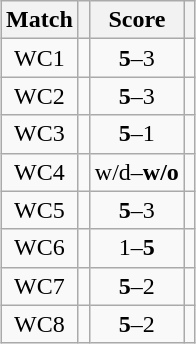<table class="wikitable" style="font-size: 100%; margin: 1em auto 1em auto;">
<tr>
<th>Match</th>
<th></th>
<th>Score</th>
<th></th>
</tr>
<tr>
<td align="center">WC1</td>
<td><strong></strong></td>
<td align="center"><strong>5</strong>–3</td>
<td></td>
</tr>
<tr>
<td align="center">WC2</td>
<td><strong></strong></td>
<td align="center"><strong>5</strong>–3</td>
<td></td>
</tr>
<tr>
<td align="center">WC3</td>
<td><strong></strong></td>
<td align="center"><strong>5</strong>–1</td>
<td></td>
</tr>
<tr>
<td align="center">WC4</td>
<td></td>
<td align="center">w/d–<strong>w/o</strong></td>
<td><strong></strong></td>
</tr>
<tr>
<td align="center">WC5</td>
<td><strong></strong></td>
<td align="center"><strong>5</strong>–3</td>
<td></td>
</tr>
<tr>
<td align="center">WC6</td>
<td></td>
<td align="center">1–<strong>5</strong></td>
<td><strong></strong></td>
</tr>
<tr>
<td align="center">WC7</td>
<td><strong></strong></td>
<td align="center"><strong>5</strong>–2</td>
<td></td>
</tr>
<tr>
<td align="center">WC8</td>
<td><strong></strong></td>
<td align="center"><strong>5</strong>–2</td>
<td></td>
</tr>
</table>
